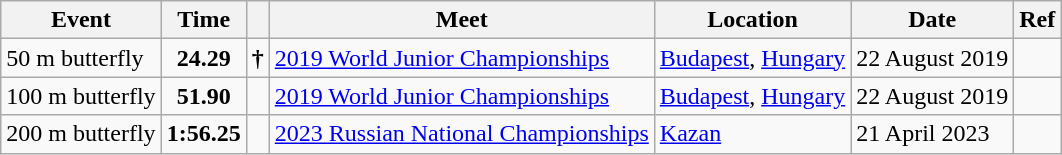<table class="wikitable">
<tr>
<th>Event</th>
<th>Time</th>
<th></th>
<th>Meet</th>
<th>Location</th>
<th>Date</th>
<th>Ref</th>
</tr>
<tr>
<td>50 m butterfly</td>
<td style="text-align:center;"><strong>24.29</strong></td>
<td><strong>†</strong></td>
<td><a href='#'>2019 World Junior Championships</a></td>
<td><a href='#'>Budapest</a>, <a href='#'>Hungary</a></td>
<td>22 August 2019</td>
<td style="text-align:center;"></td>
</tr>
<tr>
<td>100 m butterfly</td>
<td style="text-align:center;"><strong>51.90</strong></td>
<td></td>
<td><a href='#'>2019 World Junior Championships</a></td>
<td><a href='#'>Budapest</a>, <a href='#'>Hungary</a></td>
<td>22 August 2019</td>
<td style="text-align:center;"></td>
</tr>
<tr>
<td>200 m butterfly</td>
<td style="text-align:center;"><strong>1:56.25</strong></td>
<td></td>
<td><a href='#'>2023 Russian National Championships</a></td>
<td><a href='#'>Kazan</a></td>
<td>21 April 2023</td>
<td style="text-align:center;"></td>
</tr>
</table>
